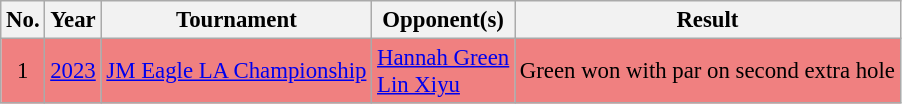<table class="wikitable" style="font-size:95%;">
<tr>
<th>No.</th>
<th>Year</th>
<th>Tournament</th>
<th>Opponent(s)</th>
<th>Result</th>
</tr>
<tr style="background:#F08080;">
<td align=center>1</td>
<td><a href='#'>2023</a></td>
<td><a href='#'>JM Eagle LA Championship</a></td>
<td> <a href='#'>Hannah Green</a> <br>  <a href='#'>Lin Xiyu</a></td>
<td>Green won with par on second extra hole</td>
</tr>
</table>
